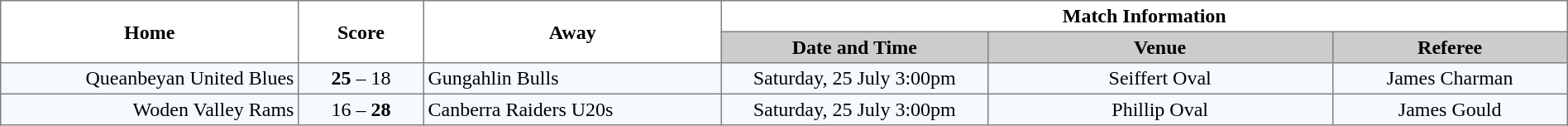<table width="100%" cellspacing="0" cellpadding="3" border="1" style="border-collapse:collapse;  text-align:center;">
<tr>
<th rowspan="2" width="19%">Home</th>
<th rowspan="2" width="8%">Score</th>
<th rowspan="2" width="19%">Away</th>
<th colspan="3">Match Information</th>
</tr>
<tr bgcolor="#CCCCCC">
<th width="17%">Date and Time</th>
<th width="22%">Venue</th>
<th width="50%">Referee</th>
</tr>
<tr style="text-align:center; background:#f5faff;">
<td align="right">Queanbeyan United Blues </td>
<td><strong>25</strong> – 18</td>
<td align="left"> Gungahlin Bulls</td>
<td>Saturday, 25 July 3:00pm</td>
<td>Seiffert Oval</td>
<td>James Charman</td>
</tr>
<tr style="text-align:center; background:#f5faff;">
<td align="right">Woden Valley Rams </td>
<td>16 – <strong>28</strong></td>
<td align="left"> Canberra Raiders U20s</td>
<td>Saturday, 25 July 3:00pm</td>
<td>Phillip Oval</td>
<td>James Gould</td>
</tr>
</table>
